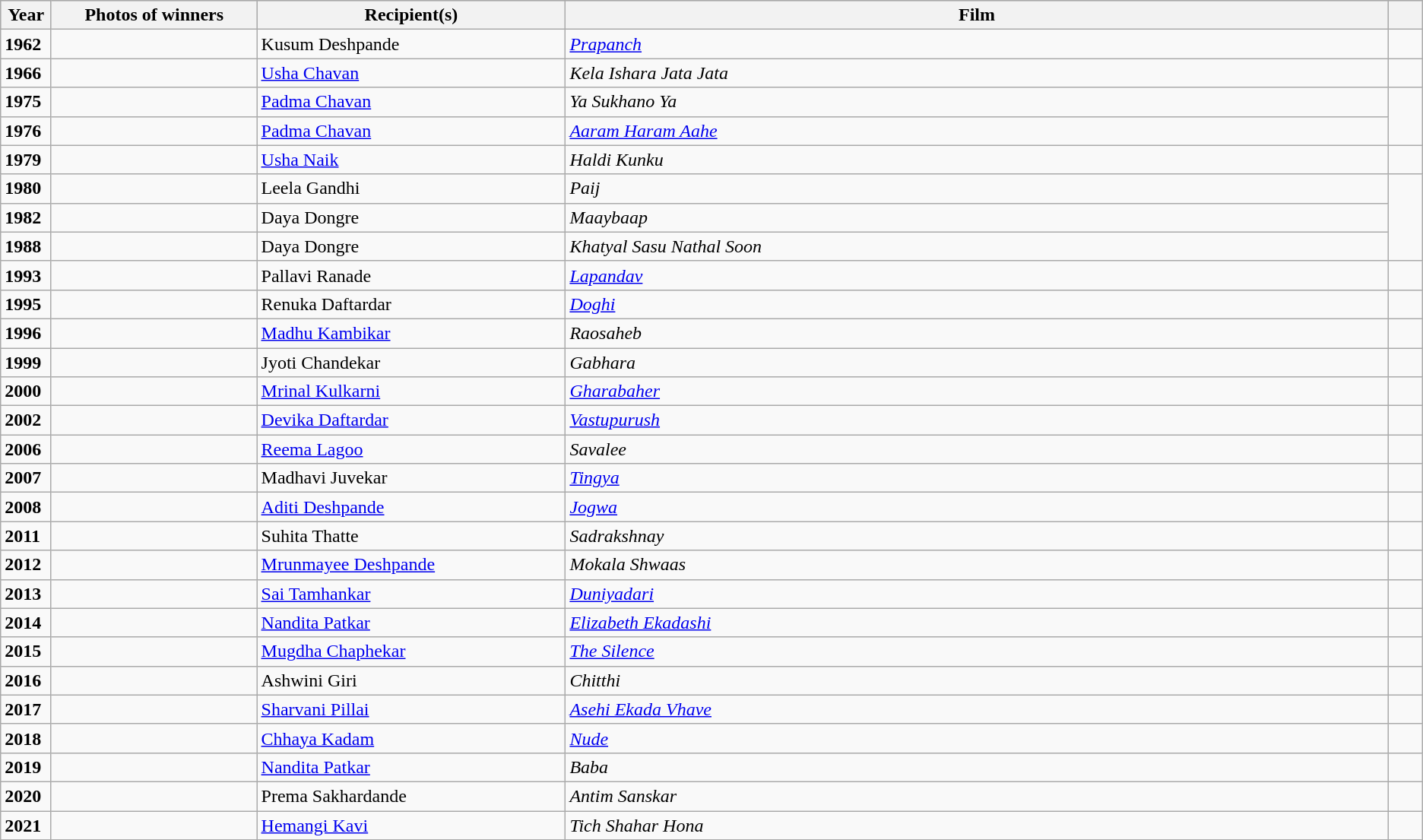<table class="wikitable" style="width:">
<tr bgcolor="#bebebe">
<th width="2%">Year</th>
<th width="12%">Photos of winners</th>
<th width="18%">Recipient(s)</th>
<th width="48%">Film</th>
<th width="2%"></th>
</tr>
<tr>
<td><strong>1962</strong></td>
<td></td>
<td>Kusum Deshpande</td>
<td><em><a href='#'>Prapanch</a></em></td>
<td></td>
</tr>
<tr>
<td><strong>1966</strong></td>
<td></td>
<td><a href='#'>Usha Chavan</a></td>
<td><em>Kela Ishara Jata Jata</em></td>
<td style="text-align:center;"></td>
</tr>
<tr>
<td><strong>1975</strong></td>
<td></td>
<td><a href='#'>Padma Chavan</a></td>
<td><em>Ya Sukhano Ya</em></td>
<td rowspan="2" style="text-align:center;"></td>
</tr>
<tr>
<td><strong>1976</strong></td>
<td></td>
<td><a href='#'>Padma Chavan</a></td>
<td><em><a href='#'>Aaram Haram Aahe</a></em></td>
</tr>
<tr>
<td><strong>1979</strong></td>
<td></td>
<td><a href='#'>Usha Naik</a></td>
<td><em>Haldi Kunku</em></td>
<td></td>
</tr>
<tr>
<td><strong>1980</strong></td>
<td></td>
<td>Leela Gandhi</td>
<td><em>Paij</em></td>
<td rowspan="3" style="text-align:center;"></td>
</tr>
<tr>
<td><strong>1982</strong></td>
<td></td>
<td>Daya Dongre</td>
<td><em>Maaybaap</em></td>
</tr>
<tr>
<td><strong>1988</strong></td>
<td></td>
<td>Daya Dongre</td>
<td><em>Khatyal Sasu Nathal Soon</em></td>
</tr>
<tr>
<td><strong>1993</strong></td>
<td></td>
<td>Pallavi Ranade</td>
<td><em><a href='#'>Lapandav</a></em></td>
<td style="text-align:center;"></td>
</tr>
<tr>
<td><strong>1995</strong></td>
<td></td>
<td>Renuka Daftardar</td>
<td><em><a href='#'>Doghi</a></em></td>
<td></td>
</tr>
<tr>
<td><strong>1996</strong></td>
<td></td>
<td><a href='#'>Madhu Kambikar</a></td>
<td><em>Raosaheb</em></td>
<td></td>
</tr>
<tr>
<td><strong>1999</strong></td>
<td></td>
<td>Jyoti Chandekar</td>
<td><em>Gabhara</em></td>
<td style="text-align:center;"></td>
</tr>
<tr>
<td><strong>2000</strong></td>
<td></td>
<td><a href='#'>Mrinal Kulkarni</a></td>
<td><em><a href='#'>Gharabaher</a></em></td>
<td style="text-align:center;"></td>
</tr>
<tr>
<td><strong>2002</strong></td>
<td></td>
<td><a href='#'>Devika Daftardar</a></td>
<td><em><a href='#'>Vastupurush</a></em></td>
<td style="text-align:center;"></td>
</tr>
<tr>
<td><strong>2006</strong></td>
<td></td>
<td><a href='#'>Reema Lagoo</a></td>
<td><em>Savalee</em></td>
<td></td>
</tr>
<tr>
<td><strong>2007</strong></td>
<td></td>
<td>Madhavi Juvekar</td>
<td><em><a href='#'>Tingya</a></em></td>
<td></td>
</tr>
<tr>
<td><strong>2008</strong></td>
<td></td>
<td><a href='#'>Aditi Deshpande</a></td>
<td><em><a href='#'>Jogwa</a></em></td>
<td style="text-align:center;"></td>
</tr>
<tr>
<td><strong>2011</strong></td>
<td></td>
<td>Suhita Thatte</td>
<td><em>Sadrakshnay</em></td>
<td style="text-align:center;"></td>
</tr>
<tr>
<td><strong>2012</strong></td>
<td></td>
<td><a href='#'>Mrunmayee Deshpande</a></td>
<td><em>Mokala Shwaas</em></td>
<td style="text-align:center;"></td>
</tr>
<tr>
<td><strong>2013</strong></td>
<td></td>
<td><a href='#'>Sai Tamhankar</a></td>
<td><em><a href='#'>Duniyadari</a></em></td>
<td style="text-align:center;"></td>
</tr>
<tr>
<td><strong>2014</strong></td>
<td></td>
<td><a href='#'>Nandita Patkar</a></td>
<td><em><a href='#'>Elizabeth Ekadashi</a></em></td>
<td></td>
</tr>
<tr>
<td><strong>2015</strong></td>
<td></td>
<td><a href='#'>Mugdha Chaphekar</a></td>
<td><em><a href='#'>The Silence</a></em></td>
<td style="text-align:center;"></td>
</tr>
<tr>
<td><strong>2016</strong></td>
<td></td>
<td>Ashwini Giri</td>
<td><em>Chitthi</em></td>
<td style="text-align:center;"></td>
</tr>
<tr>
<td><strong>2017</strong></td>
<td></td>
<td><a href='#'>Sharvani Pillai</a></td>
<td><em><a href='#'>Asehi Ekada Vhave</a></em></td>
<td></td>
</tr>
<tr>
<td><strong>2018</strong></td>
<td></td>
<td><a href='#'>Chhaya Kadam</a></td>
<td><em><a href='#'>Nude</a></em></td>
<td style="text-align:center;"></td>
</tr>
<tr>
<td><strong>2019</strong></td>
<td></td>
<td><a href='#'>Nandita Patkar</a></td>
<td><em>Baba</em></td>
<td style="text-align:center;"></td>
</tr>
<tr>
<td><strong>2020</strong></td>
<td></td>
<td>Prema Sakhardande</td>
<td><em>Antim Sanskar</em></td>
<td></td>
</tr>
<tr>
<td><strong>2021</strong></td>
<td></td>
<td><a href='#'>Hemangi Kavi</a></td>
<td><em>Tich Shahar Hona</em></td>
<td></td>
</tr>
<tr>
</tr>
</table>
